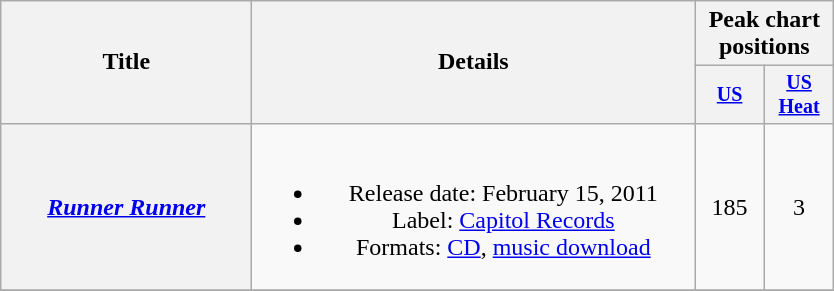<table class="wikitable plainrowheaders" style="text-align:center;">
<tr>
<th rowspan="2" style="width:10em;">Title</th>
<th rowspan="2" style="width:18em;">Details</th>
<th colspan="2">Peak chart<br>positions</th>
</tr>
<tr style="font-size:smaller;">
<th width="40"><a href='#'>US</a><br></th>
<th width="40"><a href='#'>US Heat</a><br></th>
</tr>
<tr>
<th scope="row"><em><a href='#'>Runner Runner</a></em></th>
<td><br><ul><li>Release date: February 15, 2011</li><li>Label: <a href='#'>Capitol Records</a></li><li>Formats: <a href='#'>CD</a>, <a href='#'>music download</a></li></ul></td>
<td>185</td>
<td>3</td>
</tr>
<tr>
</tr>
</table>
